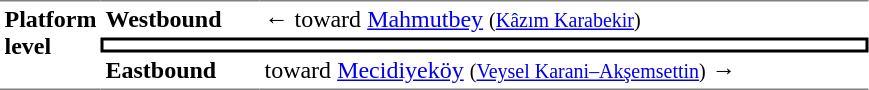<table cellpadding="3" cellspacing="0" border="0">
<tr>
<td rowspan="3" width="50" style="border-top-color: gray; border-bottom-color: gray; border-top-width: 1px; border-bottom-width: 1px; border-top-style: solid; border-bottom-style: solid;" valign="top"><strong>Platform level</strong></td>
<td width="100" style="border-top-color: gray; border-top-width: 1px; border-top-style: solid;"><strong>Westbound</strong></td>
<td width="400" style="border-top-color: gray; border-top-width: 1px; border-top-style: solid;">←  toward <a href='#'>Mahmutbey</a> <small>(<a href='#'>Kâzım Karabekir</a>)</small></td>
</tr>
<tr>
<td colspan="2" style="border: 2px solid black; border-image: none; text-align: center;"></td>
</tr>
<tr>
<td style="border-bottom-color: gray; border-bottom-width: 1px; border-bottom-style: solid;"><strong>Eastbound</strong></td>
<td style="border-bottom-color: gray; border-bottom-width: 1px; border-bottom-style: solid;"> toward <a href='#'>Mecidiyeköy</a> <small>(<a href='#'>Veysel Karani–Akşemsettin</a>)</small> →</td>
</tr>
</table>
